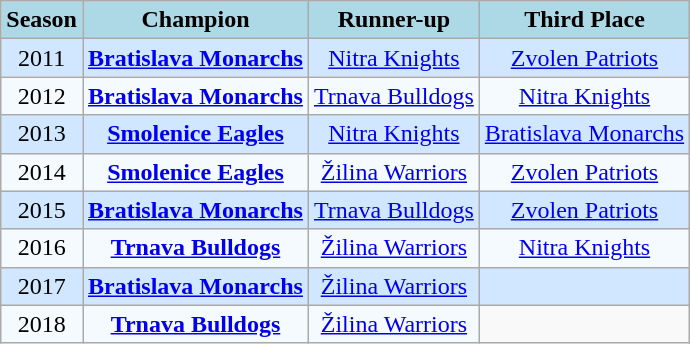<table class=wikitable style="text-align:center">
<tr>
<th style="background:lightblue;">Season</th>
<th style="background:lightblue;"> Champion</th>
<th style="background:lightblue;"> Runner-up</th>
<th style="background:lightblue;"> Third Place</th>
</tr>
<tr bgcolor=#D0E7FF>
<td>2011</td>
<td><strong><a href='#'>Bratislava Monarchs</a></strong></td>
<td><a href='#'>Nitra Knights</a></td>
<td><a href='#'>Zvolen Patriots</a></td>
</tr>
<tr bgcolor=#F5FAFF>
<td>2012</td>
<td><strong><a href='#'>Bratislava Monarchs</a></strong></td>
<td><a href='#'>Trnava Bulldogs</a></td>
<td><a href='#'>Nitra Knights</a></td>
</tr>
<tr bgcolor=#D0E7FF>
<td>2013</td>
<td><strong><a href='#'>Smolenice Eagles</a></strong></td>
<td><a href='#'>Nitra Knights</a></td>
<td><a href='#'>Bratislava Monarchs</a></td>
</tr>
<tr bgcolor=#F5FAFF>
<td>2014</td>
<td><strong><a href='#'>Smolenice Eagles</a></strong></td>
<td><a href='#'>Žilina Warriors</a></td>
<td><a href='#'>Zvolen Patriots</a></td>
</tr>
<tr bgcolor=#D0E7FF>
<td>2015</td>
<td><strong><a href='#'>Bratislava Monarchs</a></strong></td>
<td><a href='#'>Trnava Bulldogs</a></td>
<td><a href='#'>Zvolen Patriots</a></td>
</tr>
<tr bgcolor=#F5FAFF>
<td>2016</td>
<td><strong><a href='#'>Trnava Bulldogs</a></strong></td>
<td><a href='#'>Žilina Warriors</a></td>
<td><a href='#'>Nitra Knights</a></td>
</tr>
<tr bgcolor=#D0E7FF>
<td>2017</td>
<td><strong><a href='#'>Bratislava Monarchs</a></strong></td>
<td><a href='#'>Žilina Warriors</a></td>
<td></td>
</tr>
<tr style="background:#F5FAFF">
<td>2018</td>
<td><strong><a href='#'>Trnava Bulldogs</a></strong></td>
<td><a href='#'>Žilina Warriors</a></td>
</tr>
</table>
